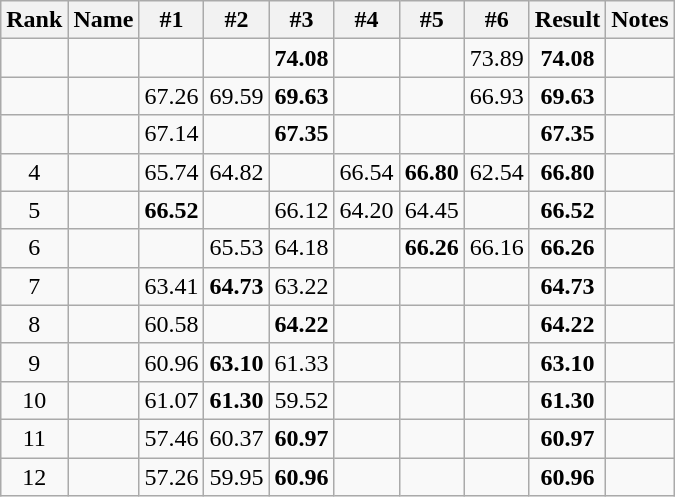<table class="wikitable sortable" style="text-align:center">
<tr>
<th>Rank</th>
<th>Name</th>
<th>#1</th>
<th>#2</th>
<th>#3</th>
<th>#4</th>
<th>#5</th>
<th>#6</th>
<th>Result</th>
<th>Notes</th>
</tr>
<tr>
<td></td>
<td align="left"></td>
<td></td>
<td></td>
<td><strong>74.08</strong></td>
<td></td>
<td></td>
<td>73.89</td>
<td><strong>74.08</strong></td>
<td></td>
</tr>
<tr>
<td></td>
<td align="left"></td>
<td>67.26</td>
<td>69.59</td>
<td><strong>69.63</strong></td>
<td></td>
<td></td>
<td>66.93</td>
<td><strong>69.63</strong></td>
<td></td>
</tr>
<tr>
<td></td>
<td align="left"></td>
<td>67.14</td>
<td></td>
<td><strong>67.35</strong></td>
<td></td>
<td></td>
<td></td>
<td><strong>67.35</strong></td>
<td></td>
</tr>
<tr>
<td>4</td>
<td align="left"></td>
<td>65.74</td>
<td>64.82</td>
<td></td>
<td>66.54</td>
<td><strong>66.80</strong></td>
<td>62.54</td>
<td><strong>66.80</strong></td>
<td></td>
</tr>
<tr>
<td>5</td>
<td align="left"></td>
<td><strong>66.52</strong></td>
<td></td>
<td>66.12</td>
<td>64.20</td>
<td>64.45</td>
<td></td>
<td><strong>66.52</strong></td>
<td></td>
</tr>
<tr>
<td>6</td>
<td align="left"></td>
<td></td>
<td>65.53</td>
<td>64.18</td>
<td></td>
<td><strong>66.26</strong></td>
<td>66.16</td>
<td><strong>66.26</strong></td>
<td></td>
</tr>
<tr>
<td>7</td>
<td align="left"></td>
<td>63.41</td>
<td><strong>64.73</strong></td>
<td>63.22</td>
<td></td>
<td></td>
<td></td>
<td><strong>64.73</strong></td>
<td></td>
</tr>
<tr>
<td>8</td>
<td align="left"></td>
<td>60.58</td>
<td></td>
<td><strong>64.22</strong></td>
<td></td>
<td></td>
<td></td>
<td><strong>64.22</strong></td>
<td></td>
</tr>
<tr>
<td>9</td>
<td align="left"></td>
<td>60.96</td>
<td><strong>63.10</strong></td>
<td>61.33</td>
<td></td>
<td></td>
<td></td>
<td><strong>63.10</strong></td>
<td></td>
</tr>
<tr>
<td>10</td>
<td align="left"></td>
<td>61.07</td>
<td><strong>61.30</strong></td>
<td>59.52</td>
<td></td>
<td></td>
<td></td>
<td><strong>61.30</strong></td>
<td></td>
</tr>
<tr>
<td>11</td>
<td align="left"></td>
<td>57.46</td>
<td>60.37</td>
<td><strong>60.97</strong></td>
<td></td>
<td></td>
<td></td>
<td><strong>60.97</strong></td>
<td></td>
</tr>
<tr>
<td>12</td>
<td align="left"></td>
<td>57.26</td>
<td>59.95</td>
<td><strong>60.96</strong></td>
<td></td>
<td></td>
<td></td>
<td><strong>60.96</strong></td>
<td></td>
</tr>
</table>
